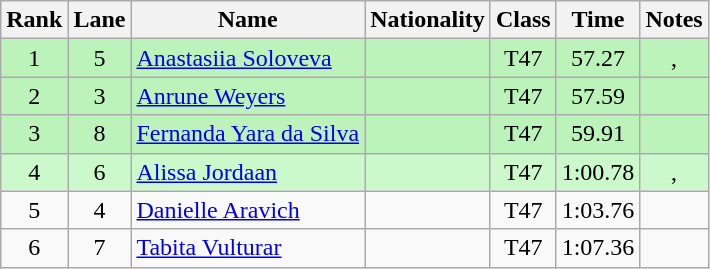<table class="wikitable sortable" style="text-align:center">
<tr>
<th>Rank</th>
<th>Lane</th>
<th>Name</th>
<th>Nationality</th>
<th>Class</th>
<th>Time</th>
<th>Notes</th>
</tr>
<tr bgcolor=bbf3bb>
<td>1</td>
<td>5</td>
<td align="left"><a href='#'>Anastasiia Soloveva</a></td>
<td align="left"></td>
<td>T47</td>
<td>57.27</td>
<td>, </td>
</tr>
<tr bgcolor=bbf3bb>
<td>2</td>
<td>3</td>
<td align="left"><a href='#'>Anrune Weyers</a></td>
<td align="left"></td>
<td>T47</td>
<td>57.59</td>
<td></td>
</tr>
<tr bgcolor=bbf3bb>
<td>3</td>
<td>8</td>
<td align="left"><a href='#'>Fernanda Yara da Silva</a></td>
<td align="left"></td>
<td>T47</td>
<td>59.91</td>
<td></td>
</tr>
<tr bgcolor=ccf9cc>
<td>4</td>
<td>6</td>
<td align="left"><a href='#'>Alissa Jordaan</a></td>
<td align="left"></td>
<td>T47</td>
<td>1:00.78</td>
<td>, </td>
</tr>
<tr>
<td>5</td>
<td>4</td>
<td align="left"><a href='#'>Danielle Aravich</a></td>
<td align="left"></td>
<td>T47</td>
<td>1:03.76</td>
<td></td>
</tr>
<tr>
<td>6</td>
<td>7</td>
<td align="left"><a href='#'>Tabita Vulturar</a></td>
<td align="left"></td>
<td>T47</td>
<td>1:07.36</td>
<td></td>
</tr>
</table>
